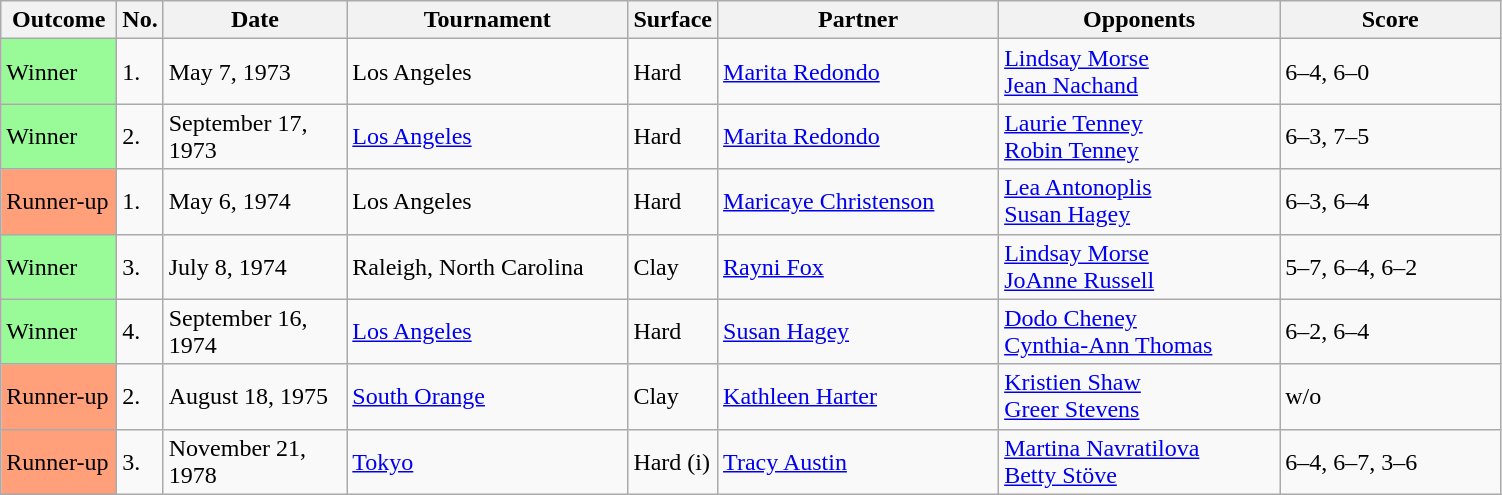<table class="sortable wikitable">
<tr>
<th style="width:70px">Outcome</th>
<th style="width:20px">No.</th>
<th style="width:115px">Date</th>
<th style="width:180px">Tournament</th>
<th style="width:50px">Surface</th>
<th style="width:180px">Partner</th>
<th style="width:180px">Opponents</th>
<th style="width:140px" class="unsortable">Score</th>
</tr>
<tr>
<td style="background:#98fb98;">Winner</td>
<td>1.</td>
<td>May 7, 1973</td>
<td>Los Angeles</td>
<td>Hard</td>
<td> <a href='#'>Marita Redondo</a></td>
<td> <a href='#'>Lindsay Morse</a> <br>  <a href='#'>Jean Nachand</a></td>
<td>6–4, 6–0</td>
</tr>
<tr>
<td style="background:#98fb98;">Winner</td>
<td>2.</td>
<td>September 17, 1973</td>
<td><a href='#'>Los Angeles</a></td>
<td>Hard</td>
<td> <a href='#'>Marita Redondo</a></td>
<td> <a href='#'>Laurie Tenney</a> <br>  <a href='#'>Robin Tenney</a></td>
<td>6–3, 7–5</td>
</tr>
<tr>
<td style="background:#ffa07a;">Runner-up</td>
<td>1.</td>
<td>May 6, 1974</td>
<td>Los Angeles</td>
<td>Hard</td>
<td> <a href='#'>Maricaye Christenson</a></td>
<td> <a href='#'>Lea Antonoplis</a> <br>  <a href='#'>Susan Hagey</a></td>
<td>6–3, 6–4</td>
</tr>
<tr>
<td style="background:#98fb98;">Winner</td>
<td>3.</td>
<td>July 8, 1974</td>
<td>Raleigh, North Carolina</td>
<td>Clay</td>
<td> <a href='#'>Rayni Fox</a></td>
<td> <a href='#'>Lindsay Morse</a> <br>  <a href='#'>JoAnne Russell</a></td>
<td>5–7, 6–4, 6–2</td>
</tr>
<tr>
<td style="background:#98fb98;">Winner</td>
<td>4.</td>
<td>September 16, 1974</td>
<td><a href='#'>Los Angeles</a></td>
<td>Hard</td>
<td> <a href='#'>Susan Hagey</a></td>
<td> <a href='#'>Dodo Cheney</a> <br>  <a href='#'>Cynthia-Ann Thomas</a></td>
<td>6–2, 6–4</td>
</tr>
<tr>
<td style="background:#ffa07a;">Runner-up</td>
<td>2.</td>
<td>August 18, 1975</td>
<td><a href='#'>South Orange</a></td>
<td>Clay</td>
<td> <a href='#'>Kathleen Harter</a></td>
<td> <a href='#'>Kristien Shaw</a> <br>  <a href='#'>Greer Stevens</a></td>
<td>w/o</td>
</tr>
<tr>
<td style="background:#ffa07a;">Runner-up</td>
<td>3.</td>
<td>November 21, 1978</td>
<td><a href='#'>Tokyo</a></td>
<td>Hard (i)</td>
<td> <a href='#'>Tracy Austin</a></td>
<td> <a href='#'>Martina Navratilova</a> <br>  <a href='#'>Betty Stöve</a></td>
<td>6–4, 6–7, 3–6</td>
</tr>
</table>
